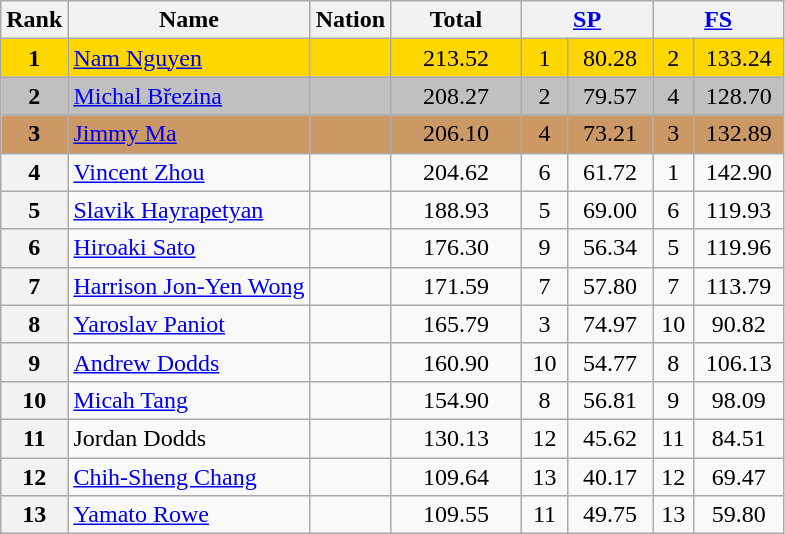<table class="wikitable sortable">
<tr>
<th>Rank</th>
<th>Name</th>
<th>Nation</th>
<th width="80px">Total</th>
<th colspan="2" width="80px"><a href='#'>SP</a></th>
<th colspan="2" width="80px"><a href='#'>FS</a></th>
</tr>
<tr bgcolor="gold">
<td align="center"><strong>1</strong></td>
<td><a href='#'>Nam Nguyen</a></td>
<td></td>
<td align="center">213.52</td>
<td align="center">1</td>
<td align="center">80.28</td>
<td align="center">2</td>
<td align="center">133.24</td>
</tr>
<tr bgcolor="silver">
<td align="center"><strong>2</strong></td>
<td><a href='#'>Michal Březina</a></td>
<td></td>
<td align="center">208.27</td>
<td align="center">2</td>
<td align="center">79.57</td>
<td align="center">4</td>
<td align="center">128.70</td>
</tr>
<tr bgcolor="cc9966">
<td align="center"><strong>3</strong></td>
<td><a href='#'>Jimmy Ma</a></td>
<td></td>
<td align="center">206.10</td>
<td align="center">4</td>
<td align="center">73.21</td>
<td align="center">3</td>
<td align="center">132.89</td>
</tr>
<tr>
<th>4</th>
<td><a href='#'>Vincent Zhou</a></td>
<td></td>
<td align="center">204.62</td>
<td align="center">6</td>
<td align="center">61.72</td>
<td align="center">1</td>
<td align="center">142.90</td>
</tr>
<tr>
<th>5</th>
<td><a href='#'>Slavik Hayrapetyan</a></td>
<td></td>
<td align="center">188.93</td>
<td align="center">5</td>
<td align="center">69.00</td>
<td align="center">6</td>
<td align="center">119.93</td>
</tr>
<tr>
<th>6</th>
<td><a href='#'>Hiroaki Sato</a></td>
<td></td>
<td align="center">176.30</td>
<td align="center">9</td>
<td align="center">56.34</td>
<td align="center">5</td>
<td align="center">119.96</td>
</tr>
<tr>
<th>7</th>
<td><a href='#'>Harrison Jon-Yen Wong</a></td>
<td></td>
<td align="center">171.59</td>
<td align="center">7</td>
<td align="center">57.80</td>
<td align="center">7</td>
<td align="center">113.79</td>
</tr>
<tr>
<th>8</th>
<td><a href='#'>Yaroslav Paniot</a></td>
<td></td>
<td align="center">165.79</td>
<td align="center">3</td>
<td align="center">74.97</td>
<td align="center">10</td>
<td align="center">90.82</td>
</tr>
<tr>
<th>9</th>
<td><a href='#'>Andrew Dodds</a></td>
<td></td>
<td align="center">160.90</td>
<td align="center">10</td>
<td align="center">54.77</td>
<td align="center">8</td>
<td align="center">106.13</td>
</tr>
<tr>
<th>10</th>
<td><a href='#'>Micah Tang</a></td>
<td></td>
<td align="center">154.90</td>
<td align="center">8</td>
<td align="center">56.81</td>
<td align="center">9</td>
<td align="center">98.09</td>
</tr>
<tr>
<th>11</th>
<td>Jordan Dodds</td>
<td></td>
<td align="center">130.13</td>
<td align="center">12</td>
<td align="center">45.62</td>
<td align="center">11</td>
<td align="center">84.51</td>
</tr>
<tr>
<th>12</th>
<td><a href='#'>Chih-Sheng Chang</a></td>
<td></td>
<td align="center">109.64</td>
<td align="center">13</td>
<td align="center">40.17</td>
<td align="center">12</td>
<td align="center">69.47</td>
</tr>
<tr>
<th>13</th>
<td><a href='#'>Yamato Rowe</a></td>
<td></td>
<td align="center">109.55</td>
<td align="center">11</td>
<td align="center">49.75</td>
<td align="center">13</td>
<td align="center">59.80</td>
</tr>
</table>
